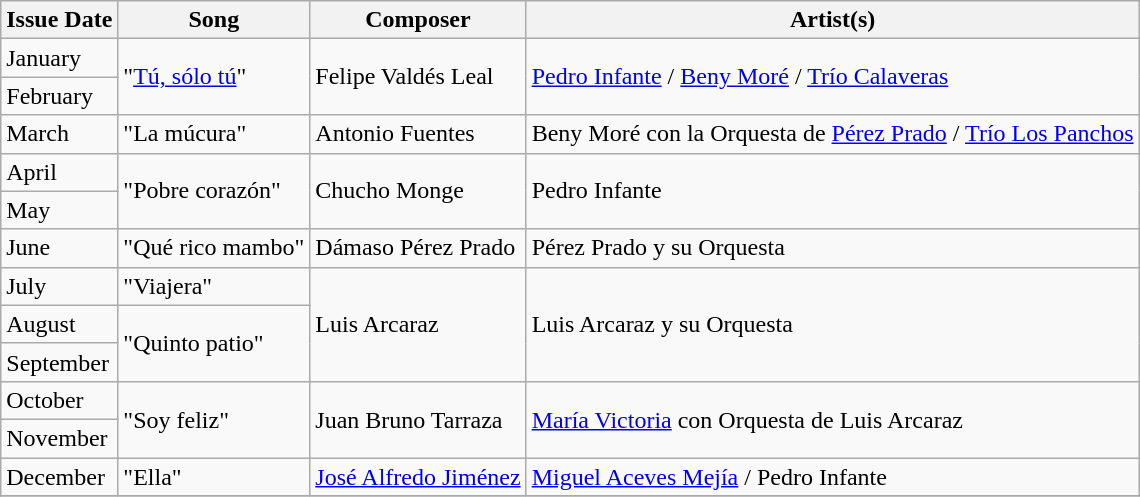<table class="wikitable">
<tr>
<th>Issue Date</th>
<th>Song</th>
<th>Composer</th>
<th>Artist(s)</th>
</tr>
<tr>
<td>January</td>
<td align="left" rowspan="2">"<a href='#'>Tú, sólo tú</a>"</td>
<td align="left" rowspan="2">Felipe Valdés Leal</td>
<td align="left" rowspan="2"><a href='#'>Pedro Infante</a> / <a href='#'>Beny Moré</a> / <a href='#'>Trío Calaveras</a></td>
</tr>
<tr>
<td>February</td>
</tr>
<tr>
<td>March</td>
<td align="left" rowspan="1">"La múcura"</td>
<td align="left" rowspan="1">Antonio Fuentes</td>
<td align="left" rowspan="1">Beny Moré con la Orquesta de <a href='#'>Pérez Prado</a> / <a href='#'>Trío Los Panchos</a></td>
</tr>
<tr>
<td>April</td>
<td align="left" rowspan="2">"Pobre corazón"</td>
<td align="left" rowspan="2">Chucho Monge</td>
<td align="left" rowspan="2">Pedro Infante</td>
</tr>
<tr>
<td>May</td>
</tr>
<tr>
<td>June</td>
<td align="left" rowspan="1">"Qué rico mambo"</td>
<td align="left" rowspan="1">Dámaso Pérez Prado</td>
<td align="left" rowspan="1">Pérez Prado y su Orquesta</td>
</tr>
<tr>
<td>July</td>
<td align="left" rowspan="1">"Viajera"</td>
<td align="left" rowspan="3">Luis Arcaraz</td>
<td align="left" rowspan="3">Luis Arcaraz y su Orquesta</td>
</tr>
<tr>
<td>August</td>
<td align="left" rowspan="2">"Quinto patio"</td>
</tr>
<tr>
<td>September</td>
</tr>
<tr>
<td>October</td>
<td align="left" rowspan="2">"Soy feliz"</td>
<td align="left" rowspan="2">Juan Bruno Tarraza</td>
<td align="left" rowspan="2"><a href='#'>María Victoria</a> con Orquesta de Luis Arcaraz</td>
</tr>
<tr>
<td>November</td>
</tr>
<tr>
<td>December</td>
<td align="left" rowspan="1">"Ella"</td>
<td align="left" rowspan="1"><a href='#'>José Alfredo Jiménez</a></td>
<td align="left" rowspan="1"><a href='#'>Miguel Aceves Mejía</a> / Pedro Infante</td>
</tr>
<tr>
</tr>
</table>
